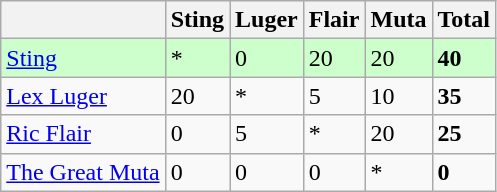<table class=wikitable>
<tr>
<th></th>
<th>Sting</th>
<th>Luger</th>
<th>Flair</th>
<th>Muta</th>
<th>Total</th>
</tr>
<tr bgcolor=#ccffcc>
<td><a href='#'>Sting</a></td>
<td>*</td>
<td>0</td>
<td>20</td>
<td>20</td>
<td><strong>40</strong></td>
</tr>
<tr>
<td><a href='#'>Lex Luger</a></td>
<td>20</td>
<td>*</td>
<td>5</td>
<td>10</td>
<td><strong>35</strong></td>
</tr>
<tr>
<td><a href='#'>Ric Flair</a></td>
<td>0</td>
<td>5</td>
<td>*</td>
<td>20</td>
<td><strong>25</strong></td>
</tr>
<tr>
<td><a href='#'>The Great Muta</a></td>
<td>0</td>
<td>0</td>
<td>0</td>
<td>*</td>
<td><strong>0</strong></td>
</tr>
</table>
